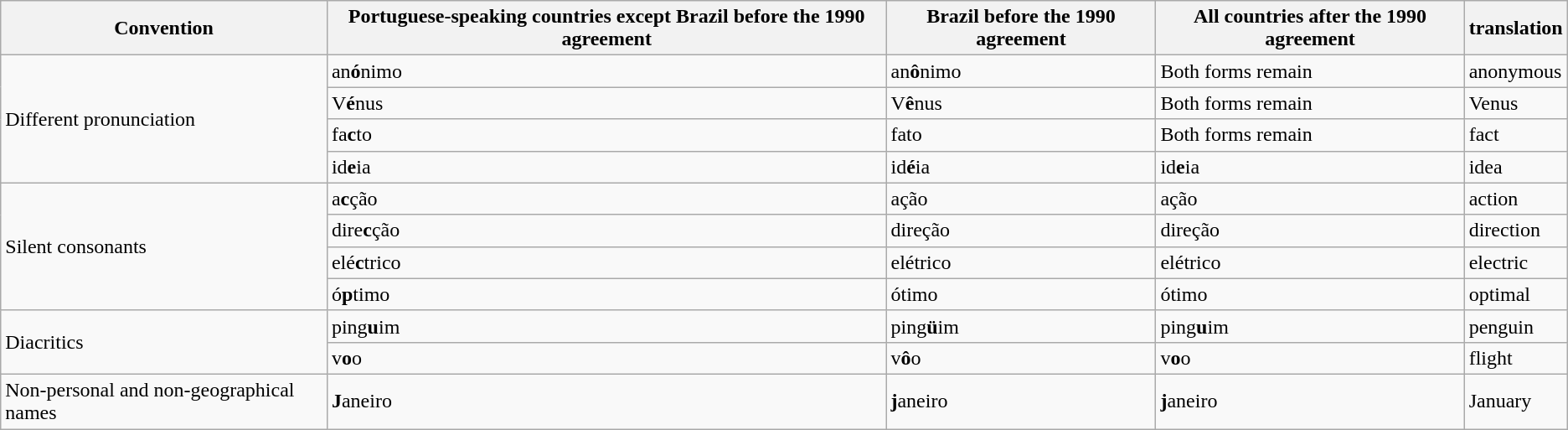<table class="wikitable">
<tr>
<th>Convention</th>
<th>Portuguese-speaking countries except Brazil before the 1990 agreement</th>
<th>Brazil before the 1990 agreement</th>
<th>All countries after the 1990 agreement</th>
<th>translation</th>
</tr>
<tr>
<td rowspan="4">Different pronunciation</td>
<td>an<strong>ó</strong>nimo</td>
<td>an<strong>ô</strong>nimo</td>
<td>Both forms remain</td>
<td>anonymous</td>
</tr>
<tr>
<td>V<strong>é</strong>nus</td>
<td>V<strong>ê</strong>nus</td>
<td>Both forms remain</td>
<td>Venus</td>
</tr>
<tr>
<td>fa<strong>c</strong>to</td>
<td>fato</td>
<td>Both forms remain</td>
<td>fact</td>
</tr>
<tr>
<td>id<strong>e</strong>ia</td>
<td>id<strong>é</strong>ia</td>
<td>id<strong>e</strong>ia</td>
<td>idea</td>
</tr>
<tr>
<td rowspan="4">Silent consonants</td>
<td>a<strong>c</strong>ção</td>
<td>ação</td>
<td>ação</td>
<td>action</td>
</tr>
<tr>
<td>dire<strong>c</strong>ção</td>
<td>direção</td>
<td>direção</td>
<td>direction</td>
</tr>
<tr>
<td>elé<strong>c</strong>trico</td>
<td>elétrico</td>
<td>elétrico</td>
<td>electric</td>
</tr>
<tr>
<td>ó<strong>p</strong>timo</td>
<td>ótimo</td>
<td>ótimo</td>
<td>optimal</td>
</tr>
<tr>
<td rowspan="2">Diacritics</td>
<td>ping<strong>u</strong>im</td>
<td>ping<strong>ü</strong>im</td>
<td>ping<strong>u</strong>im</td>
<td>penguin</td>
</tr>
<tr>
<td>v<strong>o</strong>o</td>
<td>v<strong>ô</strong>o</td>
<td>v<strong>o</strong>o</td>
<td>flight</td>
</tr>
<tr>
<td>Non-personal and non-geographical names</td>
<td><strong>J</strong>aneiro</td>
<td><strong>j</strong>aneiro</td>
<td><strong>j</strong>aneiro</td>
<td>January</td>
</tr>
</table>
